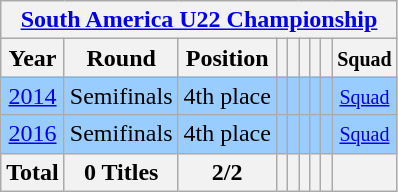<table class="wikitable" style="text-align: center;">
<tr>
<th colspan=9><a href='#'>South America U22 Championship</a></th>
</tr>
<tr>
<th>Year</th>
<th>Round</th>
<th>Position</th>
<th></th>
<th></th>
<th></th>
<th></th>
<th></th>
<th><small>Squad</small></th>
</tr>
<tr bgcolor=9acdff>
<td> <a href='#'>2014</a></td>
<td>Semifinals</td>
<td>4th place</td>
<td></td>
<td></td>
<td></td>
<td></td>
<td></td>
<td><small><a href='#'>Squad</a></small></td>
</tr>
<tr bgcolor=9acdff>
<td> <a href='#'>2016</a></td>
<td>Semifinals</td>
<td>4th place</td>
<td></td>
<td></td>
<td></td>
<td></td>
<td></td>
<td><small><a href='#'>Squad</a></small></td>
</tr>
<tr>
<th>Total</th>
<th>0 Titles</th>
<th>2/2</th>
<th></th>
<th></th>
<th></th>
<th></th>
<th></th>
<th></th>
</tr>
</table>
